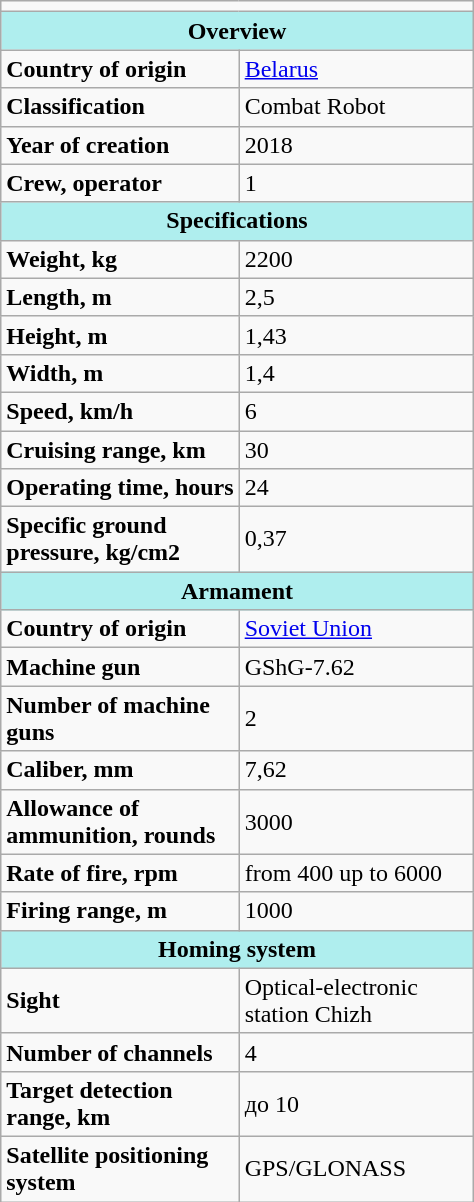<table class="wikitable" style="float:right; margin-left:0.8em; clear:right; width:25%;">
<tr>
<td colspan="2"></td>
</tr>
<tr style="...; background-color:#AFEEEE; text-align:center;">
<td colspan="2"><strong> Overview </strong></td>
</tr>
<tr>
<td><strong> Country of origin </strong></td>
<td><a href='#'>Belarus</a></td>
</tr>
<tr>
<td><strong> Classification </strong></td>
<td>Combat Robot</td>
</tr>
<tr>
<td><strong> Year of creation</strong></td>
<td>2018</td>
</tr>
<tr>
<td><strong> Crew, operator</strong></td>
<td>1</td>
</tr>
<tr style="...; background-color:#AFEEEE; text-align:center;">
<td colspan="2"><strong> Specifications </strong></td>
</tr>
<tr>
<td><strong> Weight, kg </strong></td>
<td>2200</td>
</tr>
<tr>
<td><strong> Length, m </strong></td>
<td>2,5</td>
</tr>
<tr>
<td><strong> Height, m </strong></td>
<td>1,43</td>
</tr>
<tr>
<td><strong> Width, m </strong></td>
<td>1,4</td>
</tr>
<tr>
<td><strong> Speed, km/h </strong></td>
<td>6</td>
</tr>
<tr>
<td><strong> Cruising range, km </strong></td>
<td>30</td>
</tr>
<tr>
<td><strong> Operating time, hours </strong></td>
<td>24</td>
</tr>
<tr>
<td><strong> Specific ground pressure, kg/cm2</strong></td>
<td>0,37</td>
</tr>
<tr style="...; background-color:#AFEEEE; text-align:center;">
<td colspan="2"><strong> Armament </strong></td>
</tr>
<tr>
<td><strong> Country of origin </strong></td>
<td><a href='#'>Soviet Union</a></td>
</tr>
<tr>
<td><strong>Machine gun </strong></td>
<td>GShG-7.62</td>
</tr>
<tr>
<td><strong> Number of machine guns </strong></td>
<td>2</td>
</tr>
<tr>
<td><strong> Caliber, mm </strong></td>
<td>7,62</td>
</tr>
<tr>
<td><strong> Allowance of ammunition, rounds </strong></td>
<td>3000</td>
</tr>
<tr>
<td><strong> Rate of fire, rpm</strong></td>
<td>from 400 up to 6000</td>
</tr>
<tr>
<td><strong> Firing range, m</strong></td>
<td>1000</td>
</tr>
<tr style="...; background-color:#AFEEEE; text-align:center;">
<td colspan="2"><strong> Homing system </strong></td>
</tr>
<tr>
<td><strong> Sight </strong></td>
<td>Optical-electronic station Chizh</td>
</tr>
<tr>
<td><strong> Number of channels</strong></td>
<td>4</td>
</tr>
<tr>
<td><strong> Target detection range, km </strong></td>
<td>до 10</td>
</tr>
<tr>
<td><strong> Satellite positioning system </strong></td>
<td>GPS/GLONASS</td>
</tr>
</table>
